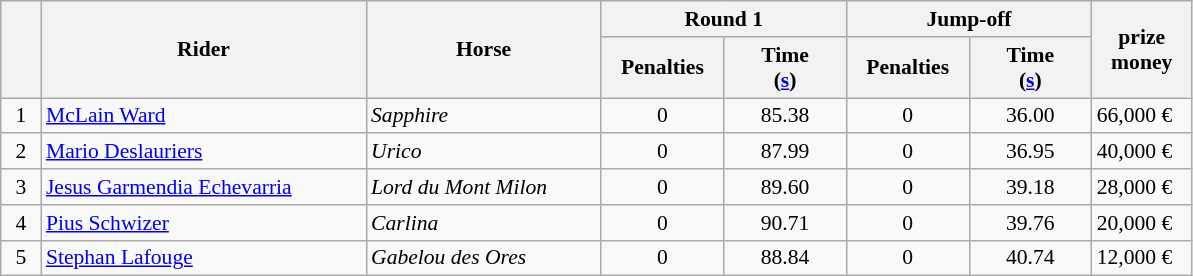<table class="wikitable" style="font-size: 90%">
<tr>
<th rowspan=2 width=20></th>
<th rowspan=2 width=210>Rider</th>
<th rowspan=2 width=150>Horse</th>
<th colspan=2>Round 1</th>
<th colspan=2>Jump-off</th>
<th rowspan=2 width=60>prize<br>money</th>
</tr>
<tr>
<th width=75>Penalties</th>
<th width=75>Time<br>(<a href='#'>s</a>)</th>
<th width=75>Penalties</th>
<th width=75>Time<br>(<a href='#'>s</a>)</th>
</tr>
<tr>
<td align=center>1</td>
<td> <a href='#'>McLain Ward</a></td>
<td><em>Sapphire</em></td>
<td align=center>0</td>
<td align=center>85.38</td>
<td align=center>0</td>
<td align=center>36.00</td>
<td>66,000 €</td>
</tr>
<tr>
<td align=center>2</td>
<td> <a href='#'>Mario Deslauriers</a></td>
<td><em>Urico</em></td>
<td align=center>0</td>
<td align=center>87.99</td>
<td align=center>0</td>
<td align=center>36.95</td>
<td>40,000 €</td>
</tr>
<tr>
<td align=center>3</td>
<td> <a href='#'>Jesus Garmendia Echevarria</a></td>
<td><em>Lord du Mont Milon</em></td>
<td align=center>0</td>
<td align=center>89.60</td>
<td align=center>0</td>
<td align=center>39.18</td>
<td>28,000 €</td>
</tr>
<tr>
<td align=center>4</td>
<td> <a href='#'>Pius Schwizer</a></td>
<td><em>Carlina</em></td>
<td align=center>0</td>
<td align=center>90.71</td>
<td align=center>0</td>
<td align=center>39.76</td>
<td>20,000 €</td>
</tr>
<tr>
<td align=center>5</td>
<td> <a href='#'>Stephan Lafouge</a></td>
<td><em>Gabelou des Ores</em></td>
<td align=center>0</td>
<td align=center>88.84</td>
<td align=center>0</td>
<td align=center>40.74</td>
<td>12,000 €</td>
</tr>
</table>
